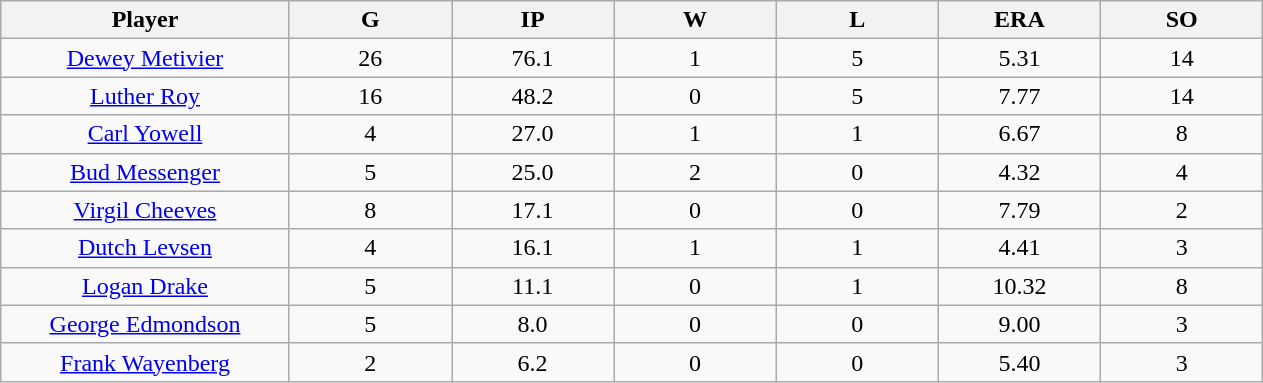<table class="wikitable sortable">
<tr>
<th bgcolor="#DDDDFF" width="16%">Player</th>
<th bgcolor="#DDDDFF" width="9%">G</th>
<th bgcolor="#DDDDFF" width="9%">IP</th>
<th bgcolor="#DDDDFF" width="9%">W</th>
<th bgcolor="#DDDDFF" width="9%">L</th>
<th bgcolor="#DDDDFF" width="9%">ERA</th>
<th bgcolor="#DDDDFF" width="9%">SO</th>
</tr>
<tr align="center">
<td><a href='#'>Dewey Metivier</a></td>
<td>26</td>
<td>76.1</td>
<td>1</td>
<td>5</td>
<td>5.31</td>
<td>14</td>
</tr>
<tr align=center>
<td><a href='#'>Luther Roy</a></td>
<td>16</td>
<td>48.2</td>
<td>0</td>
<td>5</td>
<td>7.77</td>
<td>14</td>
</tr>
<tr align=center>
<td><a href='#'>Carl Yowell</a></td>
<td>4</td>
<td>27.0</td>
<td>1</td>
<td>1</td>
<td>6.67</td>
<td>8</td>
</tr>
<tr align=center>
<td><a href='#'>Bud Messenger</a></td>
<td>5</td>
<td>25.0</td>
<td>2</td>
<td>0</td>
<td>4.32</td>
<td>4</td>
</tr>
<tr align=center>
<td><a href='#'>Virgil Cheeves</a></td>
<td>8</td>
<td>17.1</td>
<td>0</td>
<td>0</td>
<td>7.79</td>
<td>2</td>
</tr>
<tr align=center>
<td><a href='#'>Dutch Levsen</a></td>
<td>4</td>
<td>16.1</td>
<td>1</td>
<td>1</td>
<td>4.41</td>
<td>3</td>
</tr>
<tr align=center>
<td><a href='#'>Logan Drake</a></td>
<td>5</td>
<td>11.1</td>
<td>0</td>
<td>1</td>
<td>10.32</td>
<td>8</td>
</tr>
<tr align=center>
<td><a href='#'>George Edmondson</a></td>
<td>5</td>
<td>8.0</td>
<td>0</td>
<td>0</td>
<td>9.00</td>
<td>3</td>
</tr>
<tr align=center>
<td><a href='#'>Frank Wayenberg</a></td>
<td>2</td>
<td>6.2</td>
<td>0</td>
<td>0</td>
<td>5.40</td>
<td>3</td>
</tr>
</table>
